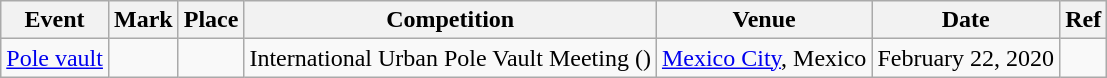<table class="wikitable">
<tr>
<th>Event</th>
<th>Mark</th>
<th>Place</th>
<th>Competition</th>
<th>Venue</th>
<th>Date</th>
<th>Ref</th>
</tr>
<tr>
<td><a href='#'>Pole vault</a></td>
<td> </td>
<td style="text-align:center;"></td>
<td>International Urban Pole Vault Meeting ()</td>
<td><a href='#'>Mexico City</a>, Mexico</td>
<td>February 22, 2020</td>
<td></td>
</tr>
</table>
